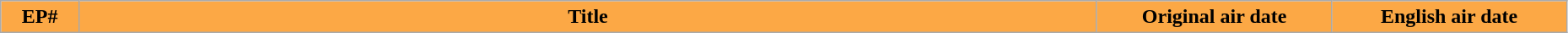<table class="wikitable" width="98%" style="background: #FFF;">
<tr>
<th style="background: #FCA845;" width="5%">EP#</th>
<th style="background: #FCA845;">Title</th>
<th style="background: #FCA845;" width="15%">Original air date</th>
<th style="background: #FCA845;" width="15%">English air date<br>

























</th>
</tr>
</table>
